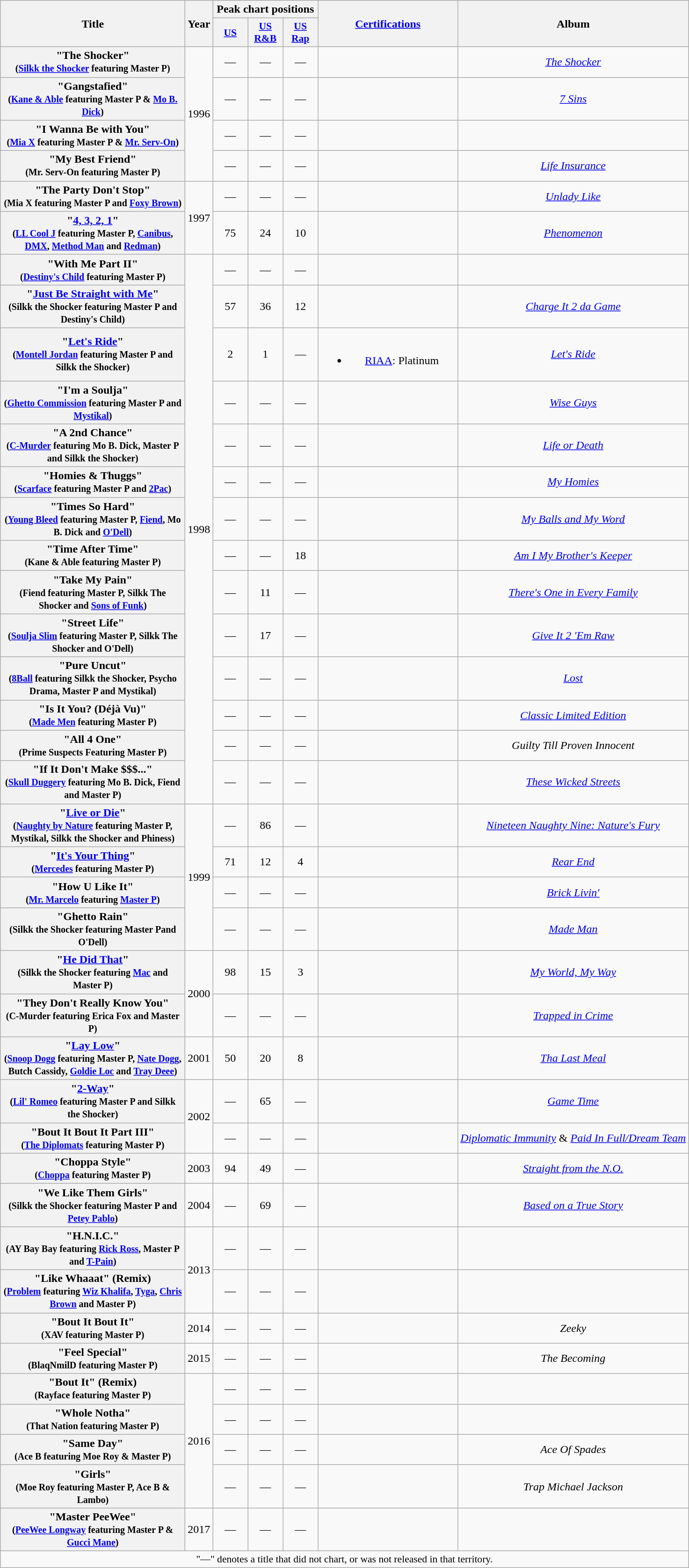<table class="wikitable plainrowheaders" style="text-align:center;">
<tr>
<th scope="col" rowspan="2" style="width:16em;">Title</th>
<th scope="col" rowspan="2">Year</th>
<th scope="col" colspan="3">Peak chart positions</th>
<th scope="col" rowspan="2" style="width:12em;"><a href='#'>Certifications</a></th>
<th scope="col" rowspan="2">Album</th>
</tr>
<tr>
<th style="width:3em; font-size:90%"><a href='#'>US</a></th>
<th style="width:3em; font-size:90%"><a href='#'>US<br>R&B</a></th>
<th style="width:3em; font-size:90%"><a href='#'>US<br>Rap</a></th>
</tr>
<tr>
<th scope="row">"The Shocker"<br><small>(<a href='#'>Silkk the Shocker</a> featuring Master P)</small></th>
<td rowspan="4">1996</td>
<td>—</td>
<td>—</td>
<td>—</td>
<td></td>
<td><em><a href='#'>The Shocker</a></em></td>
</tr>
<tr>
<th scope="row">"Gangstafied"<br><small>(<a href='#'>Kane & Able</a> featuring Master P & <a href='#'>Mo B. Dick</a>)</small></th>
<td>—</td>
<td>—</td>
<td>—</td>
<td></td>
<td><em><a href='#'>7 Sins</a></em></td>
</tr>
<tr>
<th scope="row">"I Wanna Be with You"<br><small>(<a href='#'>Mia X</a> featuring Master P & <a href='#'>Mr. Serv-On</a>)</small></th>
<td>—</td>
<td>—</td>
<td>—</td>
<td></td>
<td></td>
</tr>
<tr>
<th scope="row">"My Best Friend"<br><small>(Mr. Serv-On featuring Master P)</small></th>
<td>—</td>
<td>—</td>
<td>—</td>
<td></td>
<td><em><a href='#'>Life Insurance</a></em></td>
</tr>
<tr>
<th scope="row">"The Party Don't Stop"<br><small>(Mia X featuring Master P and <a href='#'>Foxy Brown</a>)</small></th>
<td rowspan="2">1997</td>
<td>—</td>
<td>—</td>
<td>—</td>
<td></td>
<td><em><a href='#'>Unlady Like</a></em></td>
</tr>
<tr>
<th scope="row">"<a href='#'>4, 3, 2, 1</a>" <br><small>(<a href='#'>LL Cool J</a> featuring Master P, <a href='#'>Canibus</a>, <a href='#'>DMX</a>, <a href='#'>Method Man</a> and <a href='#'>Redman</a>)</small></th>
<td>75</td>
<td>24</td>
<td>10</td>
<td></td>
<td><em><a href='#'>Phenomenon</a></em></td>
</tr>
<tr>
<th scope="row">"With Me Part II"<br><small>(<a href='#'>Destiny's Child</a> featuring Master P)</small></th>
<td rowspan="14">1998</td>
<td>—</td>
<td>—</td>
<td>—</td>
<td></td>
<td></td>
</tr>
<tr>
<th scope="row">"<a href='#'>Just Be Straight with Me</a>"<br><small>(Silkk the Shocker featuring Master P and Destiny's Child)</small></th>
<td>57</td>
<td>36</td>
<td>12</td>
<td></td>
<td><em><a href='#'>Charge It 2 da Game</a></em></td>
</tr>
<tr>
<th scope="row">"<a href='#'>Let's Ride</a>"<br><small>(<a href='#'>Montell Jordan</a> featuring Master P and Silkk the Shocker)</small></th>
<td>2</td>
<td>1</td>
<td>—</td>
<td><br><ul><li><a href='#'>RIAA</a>: Platinum</li></ul></td>
<td><em><a href='#'>Let's Ride</a></em></td>
</tr>
<tr>
<th scope="row">"I'm a Soulja"<br><small>(<a href='#'>Ghetto Commission</a> featuring Master P and <a href='#'>Mystikal</a>)</small></th>
<td>—</td>
<td>—</td>
<td>—</td>
<td></td>
<td><em><a href='#'>Wise Guys</a></em></td>
</tr>
<tr>
<th scope="row">"A 2nd Chance"<br><small>(<a href='#'>C-Murder</a> featuring Mo B. Dick, Master P and Silkk the Shocker)</small></th>
<td>—</td>
<td>—</td>
<td>—</td>
<td></td>
<td><em><a href='#'>Life or Death</a></em></td>
</tr>
<tr>
<th scope="row">"Homies & Thuggs"<br><small>(<a href='#'>Scarface</a> featuring Master P and <a href='#'>2Pac</a>)</small></th>
<td>—</td>
<td>—</td>
<td>—</td>
<td></td>
<td><em><a href='#'>My Homies</a></em></td>
</tr>
<tr>
<th scope="row">"Times So Hard"<br><small>(<a href='#'>Young Bleed</a> featuring Master P, <a href='#'>Fiend</a>, Mo B. Dick and <a href='#'>O'Dell</a>)</small></th>
<td>—</td>
<td>—</td>
<td>—</td>
<td></td>
<td><em><a href='#'>My Balls and My Word</a></em></td>
</tr>
<tr>
<th scope="row">"Time After Time"<br><small>(Kane & Able featuring Master P)</small></th>
<td>—</td>
<td>—</td>
<td>18</td>
<td></td>
<td><em><a href='#'>Am I My Brother's Keeper</a></em></td>
</tr>
<tr>
<th scope="row">"Take My Pain"<br><small>(Fiend featuring Master P, Silkk The Shocker and <a href='#'>Sons of Funk</a>)</small></th>
<td>—</td>
<td>11</td>
<td>—</td>
<td></td>
<td><em><a href='#'>There's One in Every Family</a></em></td>
</tr>
<tr>
<th scope="row">"Street Life"<br><small>(<a href='#'>Soulja Slim</a> featuring Master P, Silkk The Shocker and O'Dell)</small></th>
<td>—</td>
<td>17</td>
<td>—</td>
<td></td>
<td><em><a href='#'>Give It 2 'Em Raw</a></em></td>
</tr>
<tr>
<th scope="row">"Pure Uncut"<br><small>(<a href='#'>8Ball</a> featuring Silkk the Shocker, Psycho Drama, Master P and Mystikal)</small></th>
<td>—</td>
<td>—</td>
<td>—</td>
<td></td>
<td><em><a href='#'>Lost</a></em></td>
</tr>
<tr>
<th scope="row">"Is It You? (Déjà Vu)"<br><small>(<a href='#'>Made Men</a> featuring Master P)</small></th>
<td>—</td>
<td>—</td>
<td>—</td>
<td></td>
<td><em><a href='#'>Classic Limited Edition</a></em></td>
</tr>
<tr>
<th scope="row">"All 4 One"<br><small>(Prime Suspects Featuring Master P)</small></th>
<td>—</td>
<td>—</td>
<td>—</td>
<td></td>
<td><em>Guilty Till Proven Innocent</em></td>
</tr>
<tr>
<th scope="row">"If It Don't Make $$$..."<br><small>(<a href='#'>Skull Duggery</a> featuring Mo B. Dick, Fiend and Master P)</small></th>
<td>—</td>
<td>—</td>
<td>—</td>
<td></td>
<td><em><a href='#'>These Wicked Streets</a></em></td>
</tr>
<tr>
<th scope="row">"<a href='#'>Live or Die</a>"<br><small>(<a href='#'>Naughty by Nature</a> featuring Master P, Mystikal, Silkk the Shocker and Phiness)</small></th>
<td rowspan="4">1999</td>
<td>—</td>
<td>86</td>
<td>—</td>
<td></td>
<td><em><a href='#'>Nineteen Naughty Nine: Nature's Fury</a></em></td>
</tr>
<tr>
<th scope="row">"<a href='#'>It's Your Thing</a>"<br><small>(<a href='#'>Mercedes</a> featuring Master P)</small></th>
<td>71</td>
<td>12</td>
<td>4</td>
<td></td>
<td><em><a href='#'>Rear End</a></em></td>
</tr>
<tr>
<th scope="row">"How U Like It"<br><small>(<a href='#'>Mr. Marcelo</a> featuring <a href='#'>Master P</a>)</small></th>
<td>—</td>
<td>—</td>
<td>—</td>
<td></td>
<td><em><a href='#'>Brick Livin'</a></em></td>
</tr>
<tr>
<th scope="row">"Ghetto Rain"<br><small>(Silkk the Shocker featuring Master Pand O'Dell)</small></th>
<td>—</td>
<td>—</td>
<td>—</td>
<td></td>
<td><em><a href='#'>Made Man</a></em></td>
</tr>
<tr>
<th scope="row">"<a href='#'>He Did That</a>"<br><small>(Silkk the Shocker featuring <a href='#'>Mac</a> and Master P)</small></th>
<td rowspan="2">2000</td>
<td>98</td>
<td>15</td>
<td>3</td>
<td></td>
<td><em><a href='#'>My World, My Way</a></em></td>
</tr>
<tr>
<th scope="row">"They Don't Really Know You"<br><small>(C-Murder featuring Erica Fox and Master P)</small></th>
<td>—</td>
<td>—</td>
<td>—</td>
<td></td>
<td><em><a href='#'>Trapped in Crime</a></em></td>
</tr>
<tr>
<th scope="row">"<a href='#'>Lay Low</a>"<br><small>(<a href='#'>Snoop Dogg</a> featuring Master P, <a href='#'>Nate Dogg</a>, Butch Cassidy, <a href='#'>Goldie Loc</a> and <a href='#'>Tray Deee</a>)</small></th>
<td>2001</td>
<td>50</td>
<td>20</td>
<td>8</td>
<td></td>
<td><em><a href='#'>Tha Last Meal</a></em></td>
</tr>
<tr>
<th scope="row">"<a href='#'>2-Way</a>"<br><small>(<a href='#'>Lil' Romeo</a> featuring Master P and Silkk the Shocker)</small></th>
<td rowspan="2">2002</td>
<td>—</td>
<td>65</td>
<td>—</td>
<td></td>
<td><em><a href='#'>Game Time</a></em></td>
</tr>
<tr>
<th scope="row">"Bout It Bout It Part III"<br><small>(<a href='#'>The Diplomats</a> featuring Master P)</small></th>
<td>—</td>
<td>—</td>
<td>—</td>
<td></td>
<td><em><a href='#'>Diplomatic Immunity</a></em> & <em><a href='#'>Paid In Full/Dream Team</a></em></td>
</tr>
<tr>
<th scope="row">"Choppa Style"<br><small>(<a href='#'>Choppa</a> featuring Master P)</small></th>
<td>2003</td>
<td>94</td>
<td>49</td>
<td>—</td>
<td></td>
<td><em><a href='#'>Straight from the N.O.</a></em></td>
</tr>
<tr>
<th scope="row">"We Like Them Girls"<br><small>(Silkk the Shocker featuring Master P and <a href='#'>Petey Pablo</a>)</small></th>
<td>2004</td>
<td>—</td>
<td>69</td>
<td>—</td>
<td></td>
<td><em><a href='#'>Based on a True Story</a></em></td>
</tr>
<tr>
<th scope="row">"H.N.I.C."<br><small>(AY Bay Bay featuring <a href='#'>Rick Ross</a>, Master P and <a href='#'>T-Pain</a>)</small></th>
<td rowspan="2">2013</td>
<td>—</td>
<td>—</td>
<td>—</td>
<td></td>
<td></td>
</tr>
<tr>
<th scope="row">"Like Whaaat" (Remix)<br><small>(<a href='#'>Problem</a> featuring <a href='#'>Wiz Khalifa</a>, <a href='#'>Tyga</a>, <a href='#'>Chris Brown</a> and Master P)</small></th>
<td>—</td>
<td>—</td>
<td>—</td>
<td></td>
</tr>
<tr>
<th scope="row">"Bout It Bout It"<br><small>(XAV featuring Master P)</small></th>
<td>2014</td>
<td>—</td>
<td>—</td>
<td>—</td>
<td></td>
<td><em>Zeeky</em></td>
</tr>
<tr>
<th scope="row">"Feel Special"<br><small>(BlaqNmilD featuring Master P)</small></th>
<td>2015</td>
<td>—</td>
<td>—</td>
<td>—</td>
<td></td>
<td><em>The Becoming</em></td>
</tr>
<tr>
<th scope="row">"Bout It" (Remix)<br><small>(Rayface featuring Master P)</small></th>
<td rowspan="4">2016</td>
<td>—</td>
<td>—</td>
<td>—</td>
<td></td>
<td></td>
</tr>
<tr>
<th scope="row">"Whole Notha"<br><small>(That Nation featuring Master P)</small></th>
<td>—</td>
<td>—</td>
<td>—</td>
<td></td>
</tr>
<tr>
<th scope="row">"Same Day"<br><small>(Ace B featuring Moe Roy & Master P)</small></th>
<td>—</td>
<td>—</td>
<td>—</td>
<td></td>
<td><em>Ace Of Spades</em></td>
</tr>
<tr>
<th scope="row">"Girls"<br><small>(Moe Roy featuring Master P, Ace B & Lambo)</small></th>
<td>—</td>
<td>—</td>
<td>—</td>
<td></td>
<td><em> Trap Michael Jackson</em></td>
</tr>
<tr>
<th scope="row">"Master PeeWee"<br><small>(<a href='#'>PeeWee Longway</a> featuring Master P & <a href='#'>Gucci Mane</a>)</small></th>
<td rowspan="1">2017</td>
<td>—</td>
<td>—</td>
<td>—</td>
<td></td>
<td></td>
</tr>
<tr>
<td colspan="7" style="font-size:90%">"—" denotes a title that did not chart, or was not released in that territory.</td>
</tr>
</table>
